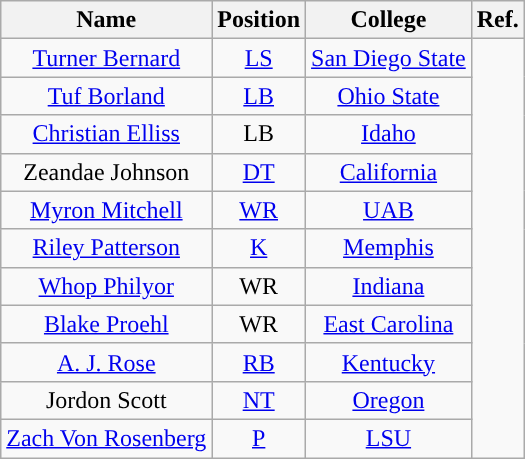<table class="wikitable" style="text-align:center">
<tr>
<th>Name</th>
<th>Position</th>
<th>College</th>
<th>Ref.</th>
</tr>
<tr>
<td><a href='#'>Turner Bernard</a></td>
<td><a href='#'>LS</a></td>
<td><a href='#'>San Diego State</a></td>
<td rowspan="11"></td>
</tr>
<tr>
<td><a href='#'>Tuf Borland</a></td>
<td><a href='#'>LB</a></td>
<td><a href='#'>Ohio State</a></td>
</tr>
<tr>
<td><a href='#'>Christian Elliss</a></td>
<td>LB</td>
<td><a href='#'>Idaho</a></td>
</tr>
<tr>
<td>Zeandae Johnson</td>
<td><a href='#'>DT</a></td>
<td><a href='#'>California</a></td>
</tr>
<tr>
<td><a href='#'>Myron Mitchell</a></td>
<td><a href='#'>WR</a></td>
<td><a href='#'>UAB</a></td>
</tr>
<tr>
<td><a href='#'>Riley Patterson</a></td>
<td><a href='#'>K</a></td>
<td><a href='#'>Memphis</a></td>
</tr>
<tr>
<td><a href='#'>Whop Philyor</a></td>
<td>WR</td>
<td><a href='#'>Indiana</a></td>
</tr>
<tr>
<td><a href='#'>Blake Proehl</a></td>
<td>WR</td>
<td><a href='#'>East Carolina</a></td>
</tr>
<tr>
<td><a href='#'>A. J. Rose</a></td>
<td><a href='#'>RB</a></td>
<td><a href='#'>Kentucky</a></td>
</tr>
<tr>
<td>Jordon Scott</td>
<td><a href='#'>NT</a></td>
<td><a href='#'>Oregon</a></td>
</tr>
<tr>
<td><a href='#'>Zach Von Rosenberg</a></td>
<td><a href='#'>P</a></td>
<td><a href='#'>LSU</a></td>
</tr>
</table>
